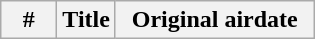<table class="wikitable plainrowheaders">
<tr>
<th style="width:30px;">#</th>
<th>Title</th>
<th style="width:125px;">Original airdate<br>






</th>
</tr>
</table>
